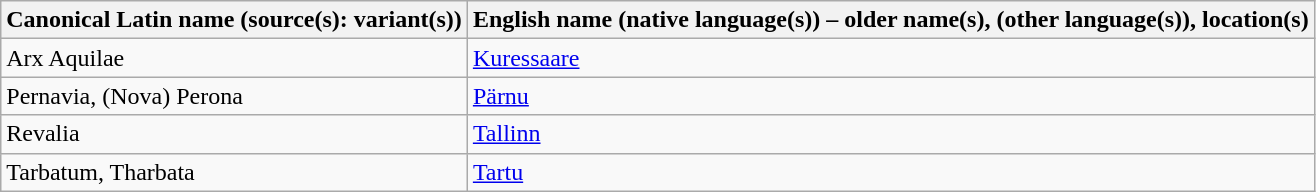<table class="wikitable">
<tr>
<th>Canonical Latin name (source(s): variant(s))</th>
<th>English name (native language(s)) – older name(s), (other language(s)), location(s)</th>
</tr>
<tr>
<td>Arx  Aquilae</td>
<td><a href='#'>Kuressaare</a></td>
</tr>
<tr>
<td>Pernavia, (Nova) Perona</td>
<td><a href='#'>Pärnu</a></td>
</tr>
<tr>
<td>Revalia</td>
<td><a href='#'>Tallinn</a></td>
</tr>
<tr>
<td>Tarbatum, Tharbata</td>
<td><a href='#'>Tartu</a></td>
</tr>
</table>
